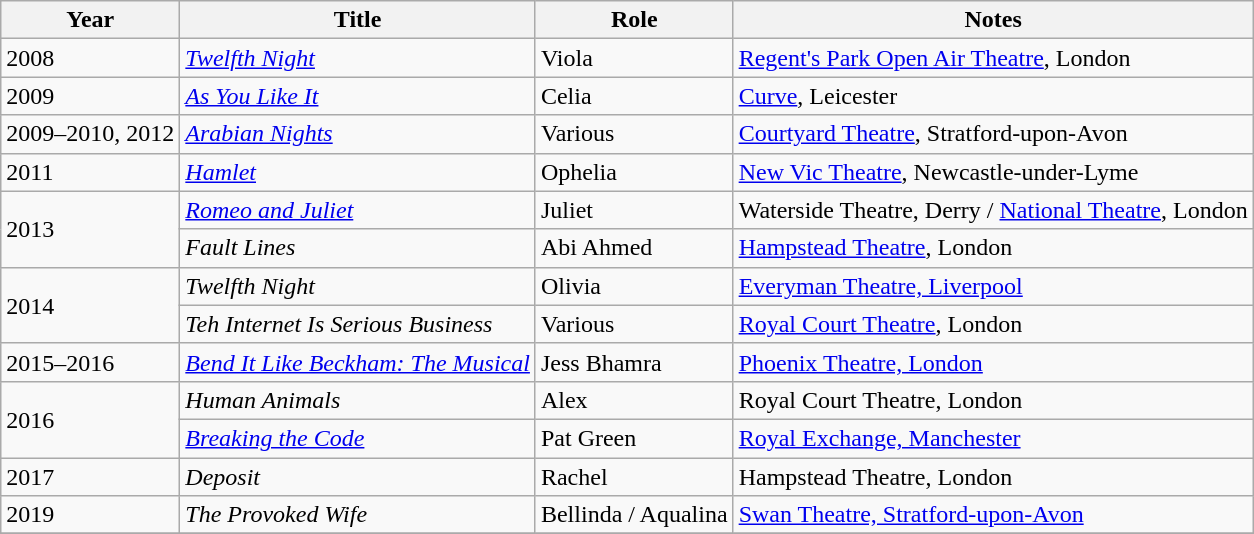<table class="wikitable sortable">
<tr>
<th>Year</th>
<th>Title</th>
<th>Role</th>
<th class="unsortable">Notes</th>
</tr>
<tr>
<td>2008</td>
<td><em><a href='#'>Twelfth Night</a></em></td>
<td>Viola</td>
<td><a href='#'>Regent's Park Open Air Theatre</a>, London</td>
</tr>
<tr>
<td>2009</td>
<td><em><a href='#'>As You Like It</a></em></td>
<td>Celia</td>
<td><a href='#'>Curve</a>, Leicester</td>
</tr>
<tr>
<td>2009–2010, 2012</td>
<td><em><a href='#'>Arabian Nights</a></em></td>
<td>Various</td>
<td><a href='#'>Courtyard Theatre</a>, Stratford-upon-Avon</td>
</tr>
<tr>
<td>2011</td>
<td><em><a href='#'>Hamlet</a></em></td>
<td>Ophelia</td>
<td><a href='#'>New Vic Theatre</a>, Newcastle-under-Lyme</td>
</tr>
<tr>
<td rowspan="2">2013</td>
<td><em><a href='#'>Romeo and Juliet</a></em></td>
<td>Juliet</td>
<td>Waterside Theatre, Derry / <a href='#'>National Theatre</a>, London</td>
</tr>
<tr>
<td><em>Fault Lines</em></td>
<td>Abi Ahmed</td>
<td><a href='#'>Hampstead Theatre</a>, London</td>
</tr>
<tr>
<td rowspan="2">2014</td>
<td><em>Twelfth Night</em></td>
<td>Olivia</td>
<td><a href='#'>Everyman Theatre, Liverpool</a></td>
</tr>
<tr>
<td><em>Teh Internet Is Serious Business</em></td>
<td>Various</td>
<td><a href='#'>Royal Court Theatre</a>, London</td>
</tr>
<tr>
<td>2015–2016</td>
<td><em><a href='#'>Bend It Like Beckham: The Musical</a></em></td>
<td>Jess Bhamra</td>
<td><a href='#'>Phoenix Theatre, London</a></td>
</tr>
<tr>
<td rowspan="2">2016</td>
<td><em>Human Animals</em></td>
<td>Alex</td>
<td>Royal Court Theatre, London</td>
</tr>
<tr>
<td><em><a href='#'>Breaking the Code</a></em></td>
<td>Pat Green</td>
<td><a href='#'>Royal Exchange, Manchester</a></td>
</tr>
<tr>
<td>2017</td>
<td><em>Deposit</em></td>
<td>Rachel</td>
<td>Hampstead Theatre, London</td>
</tr>
<tr>
<td>2019</td>
<td><em>The Provoked Wife</em></td>
<td>Bellinda / Aqualina</td>
<td><a href='#'>Swan Theatre, Stratford-upon-Avon</a></td>
</tr>
<tr>
</tr>
</table>
